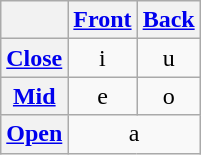<table class="wikitable" style=text-align:center>
<tr>
<th></th>
<th><a href='#'>Front</a></th>
<th><a href='#'>Back</a></th>
</tr>
<tr>
<th><a href='#'>Close</a></th>
<td>i</td>
<td>u</td>
</tr>
<tr>
<th><a href='#'>Mid</a></th>
<td>e</td>
<td>o</td>
</tr>
<tr>
<th><a href='#'>Open</a></th>
<td colspan="2">a</td>
</tr>
</table>
